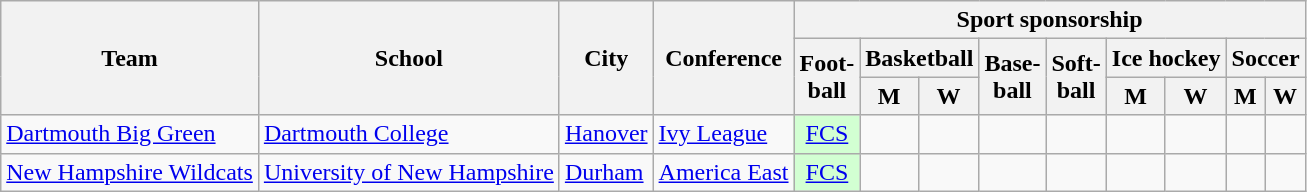<table class="sortable wikitable">
<tr>
<th rowspan=3>Team</th>
<th rowspan=3>School</th>
<th rowspan=3>City</th>
<th rowspan=3>Conference</th>
<th colspan=9>Sport sponsorship</th>
</tr>
<tr>
<th rowspan=2>Foot-<br>ball</th>
<th colspan=2>Basketball</th>
<th rowspan=2>Base-<br>ball</th>
<th rowspan=2>Soft-<br>ball</th>
<th colspan=2>Ice hockey</th>
<th colspan=2>Soccer</th>
</tr>
<tr>
<th>M</th>
<th>W</th>
<th>M</th>
<th>W</th>
<th>M</th>
<th>W</th>
</tr>
<tr>
<td><a href='#'>Dartmouth Big Green</a></td>
<td><a href='#'>Dartmouth College</a></td>
<td><a href='#'>Hanover</a></td>
<td><a href='#'>Ivy League</a></td>
<td style="background:#D2FFD2; text-align:center"><a href='#'>FCS</a></td>
<td></td>
<td></td>
<td></td>
<td></td>
<td> </td>
<td> </td>
<td></td>
<td></td>
</tr>
<tr>
<td><a href='#'>New Hampshire Wildcats</a></td>
<td><a href='#'>University of New Hampshire</a></td>
<td><a href='#'>Durham</a></td>
<td><a href='#'>America East</a></td>
<td style="background:#D2FFD2; text-align:center"><a href='#'>FCS</a> </td>
<td></td>
<td></td>
<td></td>
<td></td>
<td> </td>
<td> </td>
<td></td>
<td></td>
</tr>
</table>
